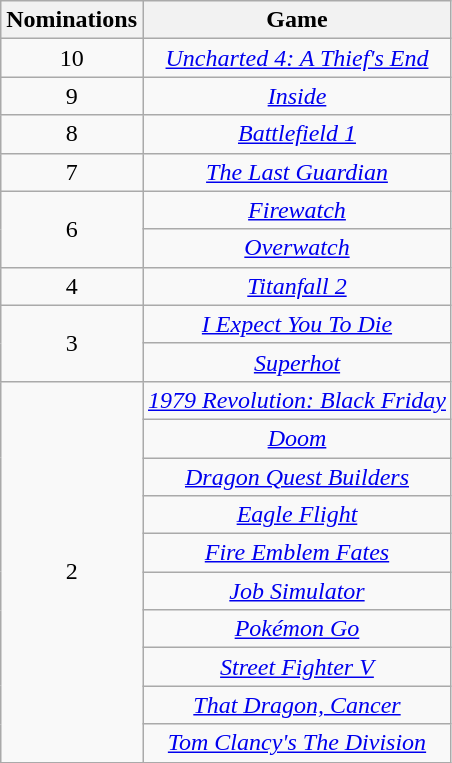<table class="wikitable floatleft" rowspan="2" style="text-align:center;" background: #f6e39c;>
<tr>
<th scope="col">Nominations</th>
<th scope="col">Game</th>
</tr>
<tr>
<td>10</td>
<td><em><a href='#'>Uncharted 4: A Thief's End</a></em></td>
</tr>
<tr>
<td>9</td>
<td><em><a href='#'>Inside</a></em></td>
</tr>
<tr>
<td>8</td>
<td><em><a href='#'>Battlefield 1</a></em></td>
</tr>
<tr>
<td>7</td>
<td><em><a href='#'>The Last Guardian</a></em></td>
</tr>
<tr>
<td rowspan=2>6</td>
<td><em><a href='#'>Firewatch</a></em></td>
</tr>
<tr>
<td><em><a href='#'>Overwatch</a></em></td>
</tr>
<tr>
<td>4</td>
<td><em><a href='#'>Titanfall 2</a></em></td>
</tr>
<tr>
<td rowspan=2>3</td>
<td><em><a href='#'>I Expect You To Die</a></em></td>
</tr>
<tr>
<td><em><a href='#'>Superhot</a></em></td>
</tr>
<tr>
<td rowspan=10>2</td>
<td><em><a href='#'>1979 Revolution: Black Friday</a></em></td>
</tr>
<tr>
<td><em><a href='#'>Doom</a></em></td>
</tr>
<tr>
<td><em><a href='#'>Dragon Quest Builders</a></em></td>
</tr>
<tr>
<td><em><a href='#'>Eagle Flight</a></em></td>
</tr>
<tr>
<td><em><a href='#'>Fire Emblem Fates</a></em></td>
</tr>
<tr>
<td><em><a href='#'>Job Simulator</a></em></td>
</tr>
<tr>
<td><em><a href='#'>Pokémon Go</a></em></td>
</tr>
<tr>
<td><em><a href='#'>Street Fighter V</a></em></td>
</tr>
<tr>
<td><em><a href='#'>That Dragon, Cancer</a></em></td>
</tr>
<tr>
<td><em><a href='#'>Tom Clancy's The Division</a></em></td>
</tr>
</table>
